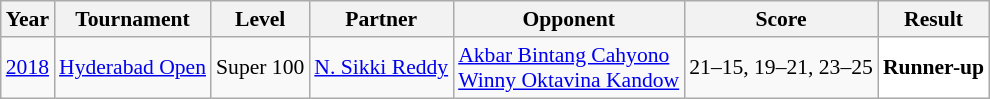<table class="sortable wikitable" style="font-size: 90%;">
<tr>
<th>Year</th>
<th>Tournament</th>
<th>Level</th>
<th>Partner</th>
<th>Opponent</th>
<th>Score</th>
<th>Result</th>
</tr>
<tr>
<td align="center"><a href='#'>2018</a></td>
<td align="left"><a href='#'>Hyderabad Open</a></td>
<td align="left">Super 100</td>
<td align="left"> <a href='#'>N. Sikki Reddy</a></td>
<td align="left"> <a href='#'>Akbar Bintang Cahyono</a> <br>  <a href='#'>Winny Oktavina Kandow</a></td>
<td align="left">21–15, 19–21, 23–25</td>
<td style="text-align:left; background:white"> <strong>Runner-up</strong></td>
</tr>
</table>
